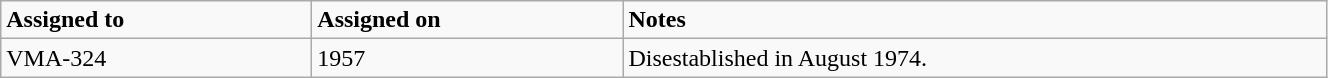<table class="wikitable" style="width: 70%;">
<tr>
<td style="width: 200px;"><strong>Assigned to</strong></td>
<td style="width: 200px;"><strong>Assigned on</strong></td>
<td><strong>Notes</strong></td>
</tr>
<tr>
<td>VMA-324</td>
<td>1957</td>
<td>Disestablished in August 1974.</td>
</tr>
</table>
